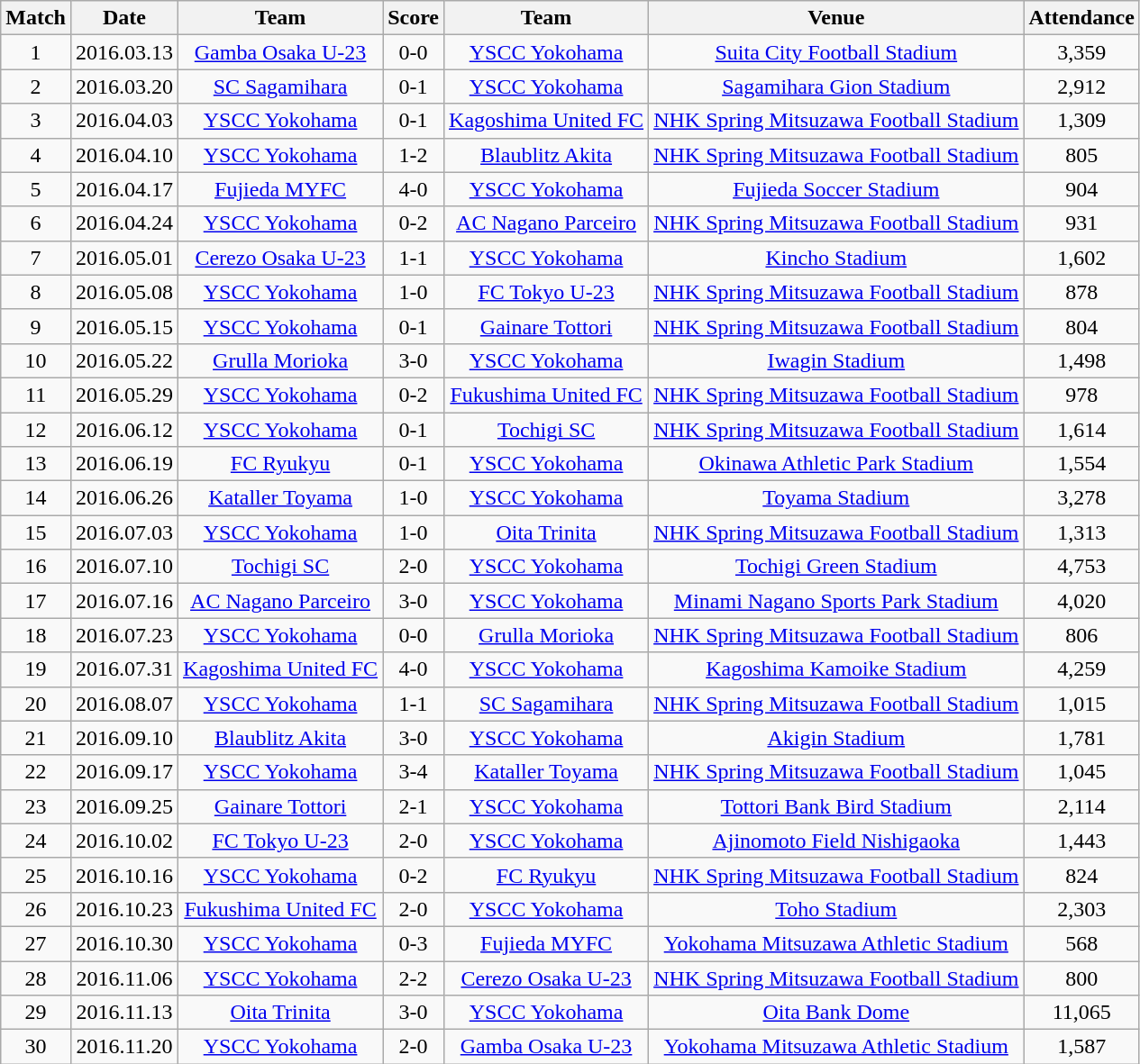<table class="wikitable" style="text-align:center;">
<tr>
<th>Match</th>
<th>Date</th>
<th>Team</th>
<th>Score</th>
<th>Team</th>
<th>Venue</th>
<th>Attendance</th>
</tr>
<tr>
<td>1</td>
<td>2016.03.13</td>
<td><a href='#'>Gamba Osaka U-23</a></td>
<td>0-0</td>
<td><a href='#'>YSCC Yokohama</a></td>
<td><a href='#'>Suita City Football Stadium</a></td>
<td>3,359</td>
</tr>
<tr>
<td>2</td>
<td>2016.03.20</td>
<td><a href='#'>SC Sagamihara</a></td>
<td>0-1</td>
<td><a href='#'>YSCC Yokohama</a></td>
<td><a href='#'>Sagamihara Gion Stadium</a></td>
<td>2,912</td>
</tr>
<tr>
<td>3</td>
<td>2016.04.03</td>
<td><a href='#'>YSCC Yokohama</a></td>
<td>0-1</td>
<td><a href='#'>Kagoshima United FC</a></td>
<td><a href='#'>NHK Spring Mitsuzawa Football Stadium</a></td>
<td>1,309</td>
</tr>
<tr>
<td>4</td>
<td>2016.04.10</td>
<td><a href='#'>YSCC Yokohama</a></td>
<td>1-2</td>
<td><a href='#'>Blaublitz Akita</a></td>
<td><a href='#'>NHK Spring Mitsuzawa Football Stadium</a></td>
<td>805</td>
</tr>
<tr>
<td>5</td>
<td>2016.04.17</td>
<td><a href='#'>Fujieda MYFC</a></td>
<td>4-0</td>
<td><a href='#'>YSCC Yokohama</a></td>
<td><a href='#'>Fujieda Soccer Stadium</a></td>
<td>904</td>
</tr>
<tr>
<td>6</td>
<td>2016.04.24</td>
<td><a href='#'>YSCC Yokohama</a></td>
<td>0-2</td>
<td><a href='#'>AC Nagano Parceiro</a></td>
<td><a href='#'>NHK Spring Mitsuzawa Football Stadium</a></td>
<td>931</td>
</tr>
<tr>
<td>7</td>
<td>2016.05.01</td>
<td><a href='#'>Cerezo Osaka U-23</a></td>
<td>1-1</td>
<td><a href='#'>YSCC Yokohama</a></td>
<td><a href='#'>Kincho Stadium</a></td>
<td>1,602</td>
</tr>
<tr>
<td>8</td>
<td>2016.05.08</td>
<td><a href='#'>YSCC Yokohama</a></td>
<td>1-0</td>
<td><a href='#'>FC Tokyo U-23</a></td>
<td><a href='#'>NHK Spring Mitsuzawa Football Stadium</a></td>
<td>878</td>
</tr>
<tr>
<td>9</td>
<td>2016.05.15</td>
<td><a href='#'>YSCC Yokohama</a></td>
<td>0-1</td>
<td><a href='#'>Gainare Tottori</a></td>
<td><a href='#'>NHK Spring Mitsuzawa Football Stadium</a></td>
<td>804</td>
</tr>
<tr>
<td>10</td>
<td>2016.05.22</td>
<td><a href='#'>Grulla Morioka</a></td>
<td>3-0</td>
<td><a href='#'>YSCC Yokohama</a></td>
<td><a href='#'>Iwagin Stadium</a></td>
<td>1,498</td>
</tr>
<tr>
<td>11</td>
<td>2016.05.29</td>
<td><a href='#'>YSCC Yokohama</a></td>
<td>0-2</td>
<td><a href='#'>Fukushima United FC</a></td>
<td><a href='#'>NHK Spring Mitsuzawa Football Stadium</a></td>
<td>978</td>
</tr>
<tr>
<td>12</td>
<td>2016.06.12</td>
<td><a href='#'>YSCC Yokohama</a></td>
<td>0-1</td>
<td><a href='#'>Tochigi SC</a></td>
<td><a href='#'>NHK Spring Mitsuzawa Football Stadium</a></td>
<td>1,614</td>
</tr>
<tr>
<td>13</td>
<td>2016.06.19</td>
<td><a href='#'>FC Ryukyu</a></td>
<td>0-1</td>
<td><a href='#'>YSCC Yokohama</a></td>
<td><a href='#'>Okinawa Athletic Park Stadium</a></td>
<td>1,554</td>
</tr>
<tr>
<td>14</td>
<td>2016.06.26</td>
<td><a href='#'>Kataller Toyama</a></td>
<td>1-0</td>
<td><a href='#'>YSCC Yokohama</a></td>
<td><a href='#'>Toyama Stadium</a></td>
<td>3,278</td>
</tr>
<tr>
<td>15</td>
<td>2016.07.03</td>
<td><a href='#'>YSCC Yokohama</a></td>
<td>1-0</td>
<td><a href='#'>Oita Trinita</a></td>
<td><a href='#'>NHK Spring Mitsuzawa Football Stadium</a></td>
<td>1,313</td>
</tr>
<tr>
<td>16</td>
<td>2016.07.10</td>
<td><a href='#'>Tochigi SC</a></td>
<td>2-0</td>
<td><a href='#'>YSCC Yokohama</a></td>
<td><a href='#'>Tochigi Green Stadium</a></td>
<td>4,753</td>
</tr>
<tr>
<td>17</td>
<td>2016.07.16</td>
<td><a href='#'>AC Nagano Parceiro</a></td>
<td>3-0</td>
<td><a href='#'>YSCC Yokohama</a></td>
<td><a href='#'>Minami Nagano Sports Park Stadium</a></td>
<td>4,020</td>
</tr>
<tr>
<td>18</td>
<td>2016.07.23</td>
<td><a href='#'>YSCC Yokohama</a></td>
<td>0-0</td>
<td><a href='#'>Grulla Morioka</a></td>
<td><a href='#'>NHK Spring Mitsuzawa Football Stadium</a></td>
<td>806</td>
</tr>
<tr>
<td>19</td>
<td>2016.07.31</td>
<td><a href='#'>Kagoshima United FC</a></td>
<td>4-0</td>
<td><a href='#'>YSCC Yokohama</a></td>
<td><a href='#'>Kagoshima Kamoike Stadium</a></td>
<td>4,259</td>
</tr>
<tr>
<td>20</td>
<td>2016.08.07</td>
<td><a href='#'>YSCC Yokohama</a></td>
<td>1-1</td>
<td><a href='#'>SC Sagamihara</a></td>
<td><a href='#'>NHK Spring Mitsuzawa Football Stadium</a></td>
<td>1,015</td>
</tr>
<tr>
<td>21</td>
<td>2016.09.10</td>
<td><a href='#'>Blaublitz Akita</a></td>
<td>3-0</td>
<td><a href='#'>YSCC Yokohama</a></td>
<td><a href='#'>Akigin Stadium</a></td>
<td>1,781</td>
</tr>
<tr>
<td>22</td>
<td>2016.09.17</td>
<td><a href='#'>YSCC Yokohama</a></td>
<td>3-4</td>
<td><a href='#'>Kataller Toyama</a></td>
<td><a href='#'>NHK Spring Mitsuzawa Football Stadium</a></td>
<td>1,045</td>
</tr>
<tr>
<td>23</td>
<td>2016.09.25</td>
<td><a href='#'>Gainare Tottori</a></td>
<td>2-1</td>
<td><a href='#'>YSCC Yokohama</a></td>
<td><a href='#'>Tottori Bank Bird Stadium</a></td>
<td>2,114</td>
</tr>
<tr>
<td>24</td>
<td>2016.10.02</td>
<td><a href='#'>FC Tokyo U-23</a></td>
<td>2-0</td>
<td><a href='#'>YSCC Yokohama</a></td>
<td><a href='#'>Ajinomoto Field Nishigaoka</a></td>
<td>1,443</td>
</tr>
<tr>
<td>25</td>
<td>2016.10.16</td>
<td><a href='#'>YSCC Yokohama</a></td>
<td>0-2</td>
<td><a href='#'>FC Ryukyu</a></td>
<td><a href='#'>NHK Spring Mitsuzawa Football Stadium</a></td>
<td>824</td>
</tr>
<tr>
<td>26</td>
<td>2016.10.23</td>
<td><a href='#'>Fukushima United FC</a></td>
<td>2-0</td>
<td><a href='#'>YSCC Yokohama</a></td>
<td><a href='#'>Toho Stadium</a></td>
<td>2,303</td>
</tr>
<tr>
<td>27</td>
<td>2016.10.30</td>
<td><a href='#'>YSCC Yokohama</a></td>
<td>0-3</td>
<td><a href='#'>Fujieda MYFC</a></td>
<td><a href='#'>Yokohama Mitsuzawa Athletic Stadium</a></td>
<td>568</td>
</tr>
<tr>
<td>28</td>
<td>2016.11.06</td>
<td><a href='#'>YSCC Yokohama</a></td>
<td>2-2</td>
<td><a href='#'>Cerezo Osaka U-23</a></td>
<td><a href='#'>NHK Spring Mitsuzawa Football Stadium</a></td>
<td>800</td>
</tr>
<tr>
<td>29</td>
<td>2016.11.13</td>
<td><a href='#'>Oita Trinita</a></td>
<td>3-0</td>
<td><a href='#'>YSCC Yokohama</a></td>
<td><a href='#'>Oita Bank Dome</a></td>
<td>11,065</td>
</tr>
<tr>
<td>30</td>
<td>2016.11.20</td>
<td><a href='#'>YSCC Yokohama</a></td>
<td>2-0</td>
<td><a href='#'>Gamba Osaka U-23</a></td>
<td><a href='#'>Yokohama Mitsuzawa Athletic Stadium</a></td>
<td>1,587</td>
</tr>
</table>
